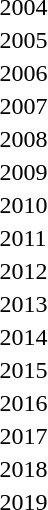<table>
<tr>
<td>2004</td>
<td></td>
<td></td>
<td></td>
</tr>
<tr>
<td>2005</td>
<td></td>
<td></td>
<td></td>
</tr>
<tr>
<td>2006</td>
<td></td>
<td></td>
<td></td>
</tr>
<tr>
<td>2007</td>
<td></td>
<td></td>
<td></td>
</tr>
<tr>
<td>2008</td>
<td></td>
<td></td>
<td></td>
</tr>
<tr>
<td>2009</td>
<td></td>
<td></td>
<td></td>
</tr>
<tr>
<td>2010</td>
<td></td>
<td></td>
<td></td>
</tr>
<tr>
<td>2011</td>
<td></td>
<td></td>
<td></td>
</tr>
<tr>
<td>2012</td>
<td></td>
<td></td>
<td></td>
</tr>
<tr>
<td>2013</td>
<td></td>
<td></td>
<td></td>
</tr>
<tr>
<td>2014</td>
<td></td>
<td></td>
<td></td>
</tr>
<tr>
<td>2015</td>
<td></td>
<td></td>
<td></td>
</tr>
<tr>
<td>2016</td>
<td></td>
<td></td>
<td></td>
</tr>
<tr>
<td>2017</td>
<td></td>
<td></td>
<td></td>
</tr>
<tr>
<td>2018</td>
<td></td>
<td></td>
<td></td>
</tr>
<tr>
<td>2019</td>
<td></td>
<td></td>
<td></td>
</tr>
</table>
